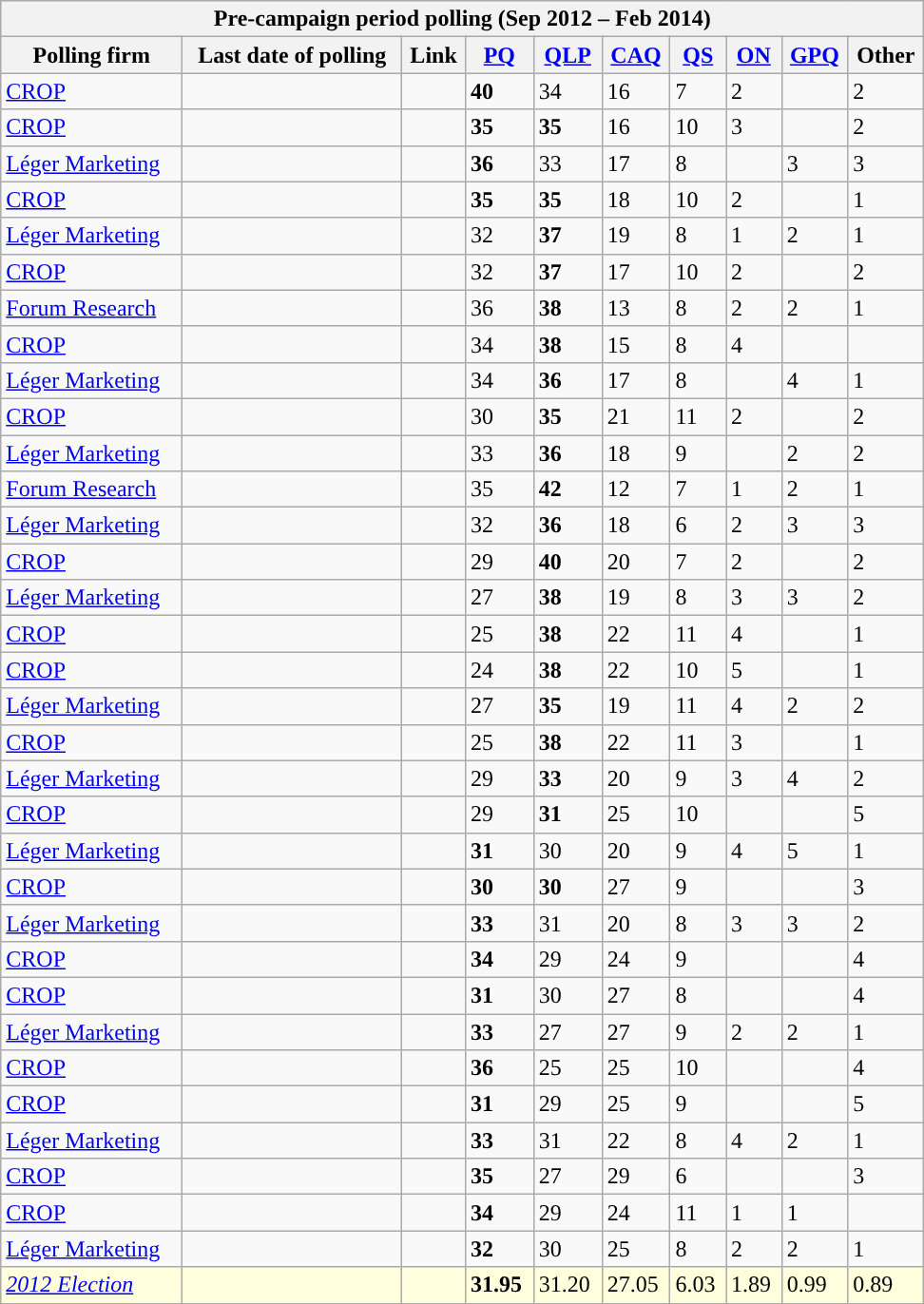<table class="wikitable collapsible sortable collapsed">
<tr style="background:#e9e9e9;">
<th width=640px, colspan="10">Pre-campaign period polling (Sep 2012 – Feb 2014)</th>
</tr>
<tr style="background:#e9e9e9;">
<th>Polling firm</th>
<th>Last date of polling</th>
<th class="unsortable">Link</th>
<th style="background-color:"><a href='#'>PQ</a></th>
<th style="background-color:"><a href='#'>QLP</a></th>
<th style="background-color:"><a href='#'>CAQ</a></th>
<th style="background-color:"><a href='#'>QS</a></th>
<th style="background-color:"><a href='#'>ON</a></th>
<th style="background-color:"><a href='#'>GPQ</a></th>
<th style="background-color:">Other</th>
</tr>
<tr>
<td><a href='#'>CROP</a></td>
<td></td>
<td></td>
<td><strong>40</strong></td>
<td>34</td>
<td>16</td>
<td>7</td>
<td>2</td>
<td></td>
<td>2</td>
</tr>
<tr>
<td><a href='#'>CROP</a></td>
<td></td>
<td></td>
<td><strong>35</strong></td>
<td><strong>35</strong></td>
<td>16</td>
<td>10</td>
<td>3</td>
<td></td>
<td>2</td>
</tr>
<tr>
<td><a href='#'>Léger Marketing</a></td>
<td></td>
<td></td>
<td><strong>36</strong></td>
<td>33</td>
<td>17</td>
<td>8</td>
<td></td>
<td>3</td>
<td>3</td>
</tr>
<tr>
<td><a href='#'>CROP</a></td>
<td></td>
<td></td>
<td><strong>35</strong></td>
<td><strong>35</strong></td>
<td>18</td>
<td>10</td>
<td>2</td>
<td></td>
<td>1</td>
</tr>
<tr>
<td><a href='#'>Léger Marketing</a></td>
<td></td>
<td></td>
<td>32</td>
<td><strong>37</strong></td>
<td>19</td>
<td>8</td>
<td>1</td>
<td>2</td>
<td>1</td>
</tr>
<tr>
<td><a href='#'>CROP</a></td>
<td></td>
<td></td>
<td>32</td>
<td><strong>37</strong></td>
<td>17</td>
<td>10</td>
<td>2</td>
<td></td>
<td>2</td>
</tr>
<tr>
<td><a href='#'>Forum Research</a></td>
<td></td>
<td></td>
<td>36</td>
<td><strong>38</strong></td>
<td>13</td>
<td>8</td>
<td>2</td>
<td>2</td>
<td>1</td>
</tr>
<tr>
<td><a href='#'>CROP</a></td>
<td></td>
<td></td>
<td>34</td>
<td><strong>38</strong></td>
<td>15</td>
<td>8</td>
<td>4</td>
<td></td>
<td></td>
</tr>
<tr>
<td><a href='#'>Léger Marketing</a></td>
<td></td>
<td></td>
<td>34</td>
<td><strong>36</strong></td>
<td>17</td>
<td>8</td>
<td></td>
<td>4</td>
<td>1</td>
</tr>
<tr>
<td><a href='#'>CROP</a></td>
<td></td>
<td></td>
<td>30</td>
<td><strong>35</strong></td>
<td>21</td>
<td>11</td>
<td>2</td>
<td></td>
<td>2</td>
</tr>
<tr>
<td><a href='#'>Léger Marketing</a></td>
<td></td>
<td></td>
<td>33</td>
<td><strong>36</strong></td>
<td>18</td>
<td>9</td>
<td></td>
<td>2</td>
<td>2</td>
</tr>
<tr>
<td><a href='#'>Forum Research</a></td>
<td></td>
<td></td>
<td>35</td>
<td><strong>42</strong></td>
<td>12</td>
<td>7</td>
<td>1</td>
<td>2</td>
<td>1</td>
</tr>
<tr>
<td><a href='#'>Léger Marketing</a></td>
<td></td>
<td></td>
<td>32</td>
<td><strong>36</strong></td>
<td>18</td>
<td>6</td>
<td>2</td>
<td>3</td>
<td>3</td>
</tr>
<tr>
<td><a href='#'>CROP</a></td>
<td></td>
<td></td>
<td>29</td>
<td><strong>40</strong></td>
<td>20</td>
<td>7</td>
<td>2</td>
<td></td>
<td>2</td>
</tr>
<tr>
<td><a href='#'>Léger Marketing</a></td>
<td></td>
<td></td>
<td>27</td>
<td><strong>38</strong></td>
<td>19</td>
<td>8</td>
<td>3</td>
<td>3</td>
<td>2</td>
</tr>
<tr>
<td><a href='#'>CROP</a></td>
<td></td>
<td></td>
<td>25</td>
<td><strong>38</strong></td>
<td>22</td>
<td>11</td>
<td>4</td>
<td></td>
<td>1</td>
</tr>
<tr>
<td><a href='#'>CROP</a></td>
<td></td>
<td></td>
<td>24</td>
<td><strong>38</strong></td>
<td>22</td>
<td>10</td>
<td>5</td>
<td></td>
<td>1</td>
</tr>
<tr>
<td><a href='#'>Léger Marketing</a></td>
<td></td>
<td></td>
<td>27</td>
<td><strong>35</strong></td>
<td>19</td>
<td>11</td>
<td>4</td>
<td>2</td>
<td>2</td>
</tr>
<tr>
<td><a href='#'>CROP</a></td>
<td></td>
<td></td>
<td>25</td>
<td><strong>38</strong></td>
<td>22</td>
<td>11</td>
<td>3</td>
<td></td>
<td>1</td>
</tr>
<tr>
<td><a href='#'>Léger Marketing</a></td>
<td></td>
<td></td>
<td>29</td>
<td><strong>33</strong></td>
<td>20</td>
<td>9</td>
<td>3</td>
<td>4</td>
<td>2</td>
</tr>
<tr>
<td><a href='#'>CROP</a></td>
<td></td>
<td></td>
<td>29</td>
<td><strong>31</strong></td>
<td>25</td>
<td>10</td>
<td></td>
<td></td>
<td>5</td>
</tr>
<tr>
<td><a href='#'>Léger Marketing</a></td>
<td></td>
<td></td>
<td><strong>31</strong></td>
<td>30</td>
<td>20</td>
<td>9</td>
<td>4</td>
<td>5</td>
<td>1</td>
</tr>
<tr>
<td><a href='#'>CROP</a></td>
<td></td>
<td></td>
<td><strong>30</strong></td>
<td><strong>30</strong></td>
<td>27</td>
<td>9</td>
<td></td>
<td></td>
<td>3</td>
</tr>
<tr>
<td><a href='#'>Léger Marketing</a></td>
<td></td>
<td></td>
<td><strong>33</strong></td>
<td>31</td>
<td>20</td>
<td>8</td>
<td>3</td>
<td>3</td>
<td>2</td>
</tr>
<tr>
<td><a href='#'>CROP</a></td>
<td></td>
<td></td>
<td><strong>34</strong></td>
<td>29</td>
<td>24</td>
<td>9</td>
<td></td>
<td></td>
<td>4</td>
</tr>
<tr>
<td><a href='#'>CROP</a></td>
<td></td>
<td></td>
<td><strong>31</strong></td>
<td>30</td>
<td>27</td>
<td>8</td>
<td></td>
<td></td>
<td>4</td>
</tr>
<tr>
<td><a href='#'>Léger Marketing</a></td>
<td></td>
<td></td>
<td><strong>33</strong></td>
<td>27</td>
<td>27</td>
<td>9</td>
<td>2</td>
<td>2</td>
<td>1</td>
</tr>
<tr>
<td><a href='#'>CROP</a></td>
<td></td>
<td></td>
<td><strong>36</strong></td>
<td>25</td>
<td>25</td>
<td>10</td>
<td></td>
<td></td>
<td>4</td>
</tr>
<tr>
<td><a href='#'>CROP</a></td>
<td></td>
<td></td>
<td><strong>31</strong></td>
<td>29</td>
<td>25</td>
<td>9</td>
<td></td>
<td></td>
<td>5</td>
</tr>
<tr>
<td><a href='#'>Léger Marketing</a></td>
<td></td>
<td></td>
<td><strong>33</strong></td>
<td>31</td>
<td>22</td>
<td>8</td>
<td>4</td>
<td>2</td>
<td>1</td>
</tr>
<tr>
<td><a href='#'>CROP</a></td>
<td></td>
<td></td>
<td><strong>35</strong></td>
<td>27</td>
<td>29</td>
<td>6</td>
<td></td>
<td></td>
<td>3</td>
</tr>
<tr>
<td><a href='#'>CROP</a></td>
<td></td>
<td></td>
<td><strong>34</strong></td>
<td>29</td>
<td>24</td>
<td>11</td>
<td>1</td>
<td>1</td>
<td></td>
</tr>
<tr>
<td><a href='#'>Léger Marketing</a></td>
<td></td>
<td></td>
<td><strong>32</strong></td>
<td>30</td>
<td>25</td>
<td>8</td>
<td>2</td>
<td>2</td>
<td>1</td>
</tr>
<tr>
<td style="background:#ffd"><em><a href='#'>2012 Election</a></em></td>
<td style="background:#ffd"></td>
<td style="background:#ffd"></td>
<td style="background:#ffd"><strong>31.95</strong></td>
<td style="background:#ffd">31.20</td>
<td style="background:#ffd">27.05</td>
<td style="background:#ffd">6.03</td>
<td style="background:#ffd">1.89</td>
<td style="background:#ffd">0.99</td>
<td style="background:#ffd">0.89</td>
</tr>
</table>
